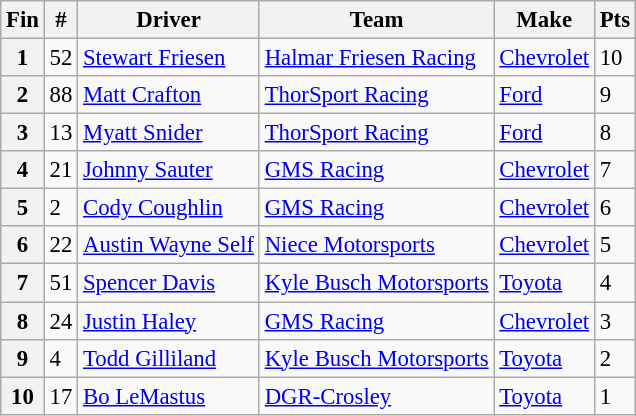<table class="wikitable" style="font-size:95%">
<tr>
<th>Fin</th>
<th>#</th>
<th>Driver</th>
<th>Team</th>
<th>Make</th>
<th>Pts</th>
</tr>
<tr>
<th>1</th>
<td>52</td>
<td><a href='#'>Stewart Friesen</a></td>
<td><a href='#'>Halmar Friesen Racing</a></td>
<td><a href='#'>Chevrolet</a></td>
<td>10</td>
</tr>
<tr>
<th>2</th>
<td>88</td>
<td><a href='#'>Matt Crafton</a></td>
<td><a href='#'>ThorSport Racing</a></td>
<td><a href='#'>Ford</a></td>
<td>9</td>
</tr>
<tr>
<th>3</th>
<td>13</td>
<td><a href='#'>Myatt Snider</a></td>
<td><a href='#'>ThorSport Racing</a></td>
<td><a href='#'>Ford</a></td>
<td>8</td>
</tr>
<tr>
<th>4</th>
<td>21</td>
<td><a href='#'>Johnny Sauter</a></td>
<td><a href='#'>GMS Racing</a></td>
<td><a href='#'>Chevrolet</a></td>
<td>7</td>
</tr>
<tr>
<th>5</th>
<td>2</td>
<td><a href='#'>Cody Coughlin</a></td>
<td><a href='#'>GMS Racing</a></td>
<td><a href='#'>Chevrolet</a></td>
<td>6</td>
</tr>
<tr>
<th>6</th>
<td>22</td>
<td><a href='#'>Austin Wayne Self</a></td>
<td><a href='#'>Niece Motorsports</a></td>
<td><a href='#'>Chevrolet</a></td>
<td>5</td>
</tr>
<tr>
<th>7</th>
<td>51</td>
<td><a href='#'>Spencer Davis</a></td>
<td><a href='#'>Kyle Busch Motorsports</a></td>
<td><a href='#'>Toyota</a></td>
<td>4</td>
</tr>
<tr>
<th>8</th>
<td>24</td>
<td><a href='#'>Justin Haley</a></td>
<td><a href='#'>GMS Racing</a></td>
<td><a href='#'>Chevrolet</a></td>
<td>3</td>
</tr>
<tr>
<th>9</th>
<td>4</td>
<td><a href='#'>Todd Gilliland</a></td>
<td><a href='#'>Kyle Busch Motorsports</a></td>
<td><a href='#'>Toyota</a></td>
<td>2</td>
</tr>
<tr>
<th>10</th>
<td>17</td>
<td><a href='#'>Bo LeMastus</a></td>
<td><a href='#'>DGR-Crosley</a></td>
<td><a href='#'>Toyota</a></td>
<td>1</td>
</tr>
</table>
